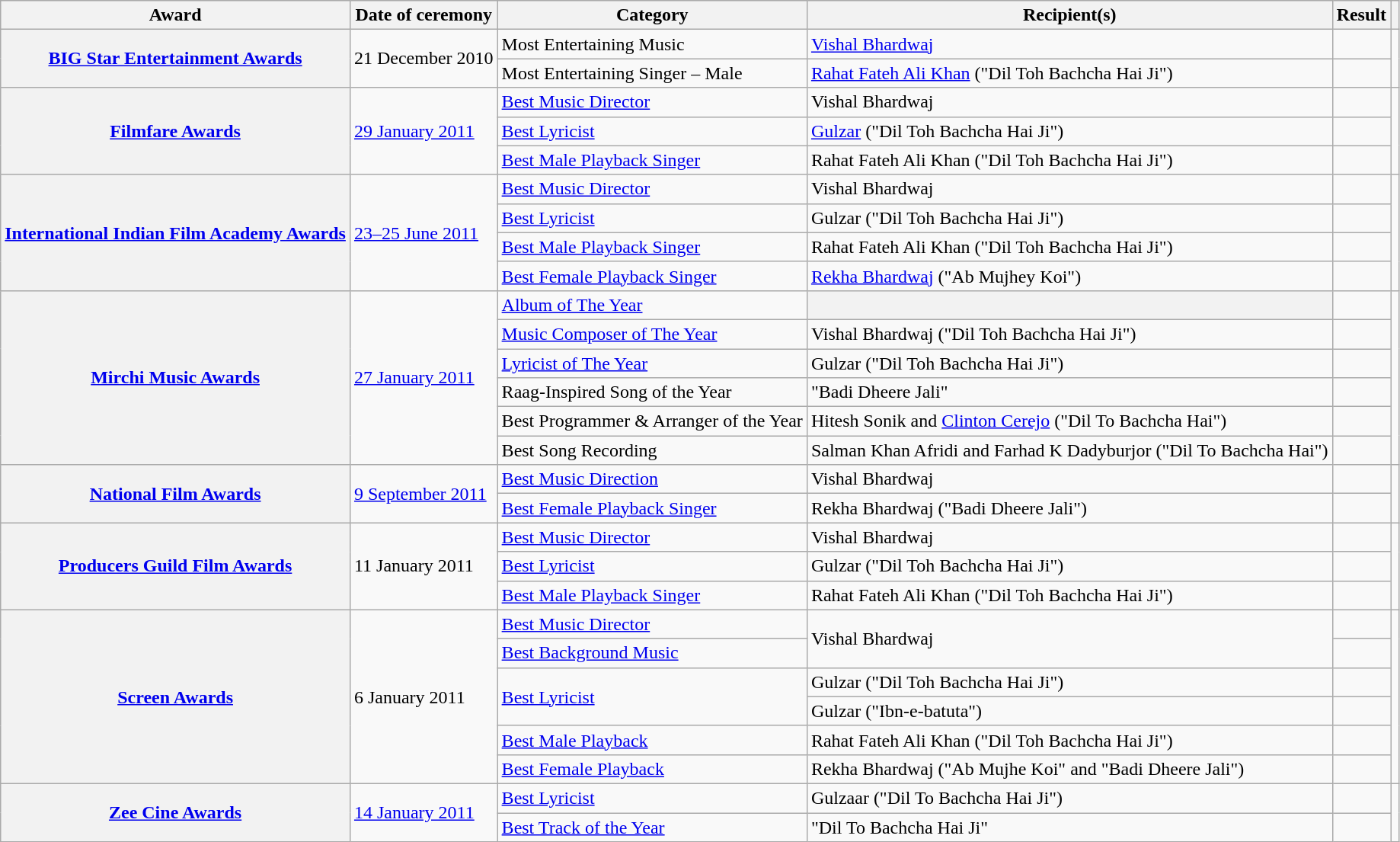<table class="wikitable plainrowheaders sortable">
<tr>
<th scope="col">Award</th>
<th scope="col">Date of ceremony</th>
<th scope="col">Category</th>
<th scope="col">Recipient(s)</th>
<th scope="col" class="unsortable">Result</th>
<th scope="col" class="unsortable"></th>
</tr>
<tr>
<th scope="row" rowspan="2"><a href='#'>BIG Star Entertainment Awards</a></th>
<td rowspan="2">21 December 2010</td>
<td>Most Entertaining Music</td>
<td><a href='#'>Vishal Bhardwaj</a></td>
<td></td>
<td rowspan="2"><br></td>
</tr>
<tr>
<td>Most Entertaining Singer – Male</td>
<td><a href='#'>Rahat Fateh Ali Khan</a> ("Dil Toh Bachcha Hai Ji")</td>
<td></td>
</tr>
<tr>
<th scope="row" rowspan="3"><a href='#'>Filmfare Awards</a></th>
<td rowspan="3"><a href='#'>29 January 2011</a></td>
<td><a href='#'>Best Music Director</a></td>
<td>Vishal Bhardwaj</td>
<td></td>
<td rowspan="3"><br><br></td>
</tr>
<tr>
<td><a href='#'>Best Lyricist</a></td>
<td><a href='#'>Gulzar</a> ("Dil Toh Bachcha Hai Ji")</td>
<td></td>
</tr>
<tr>
<td><a href='#'>Best Male Playback Singer</a></td>
<td>Rahat Fateh Ali Khan ("Dil Toh Bachcha Hai Ji")</td>
<td></td>
</tr>
<tr>
<th scope="row" rowspan="4"><a href='#'>International Indian Film Academy Awards</a></th>
<td rowspan="4"><a href='#'>23–25 June 2011</a></td>
<td><a href='#'>Best Music Director</a></td>
<td>Vishal Bhardwaj</td>
<td></td>
<td rowspan="4"><br><br><br></td>
</tr>
<tr>
<td><a href='#'>Best Lyricist</a></td>
<td>Gulzar ("Dil Toh Bachcha Hai Ji")</td>
<td></td>
</tr>
<tr>
<td><a href='#'>Best Male Playback Singer</a></td>
<td>Rahat Fateh Ali Khan ("Dil Toh Bachcha Hai Ji")</td>
<td></td>
</tr>
<tr>
<td><a href='#'>Best Female Playback Singer</a></td>
<td><a href='#'>Rekha Bhardwaj</a> ("Ab Mujhey Koi")</td>
<td></td>
</tr>
<tr>
<th scope="row" rowspan="6"><a href='#'>Mirchi Music Awards</a></th>
<td rowspan="6"><a href='#'>27 January 2011</a></td>
<td><a href='#'>Album of The Year</a></td>
<th></th>
<td></td>
<td rowspan="6"><br><br></td>
</tr>
<tr>
<td><a href='#'>Music Composer of The Year</a></td>
<td>Vishal Bhardwaj ("Dil Toh Bachcha Hai Ji")</td>
<td></td>
</tr>
<tr>
<td><a href='#'>Lyricist of The Year</a></td>
<td>Gulzar ("Dil Toh Bachcha Hai Ji")</td>
<td></td>
</tr>
<tr>
<td>Raag-Inspired Song of the Year</td>
<td>"Badi Dheere Jali"</td>
<td></td>
</tr>
<tr>
<td>Best Programmer & Arranger of the Year</td>
<td>Hitesh Sonik and <a href='#'>Clinton Cerejo</a> ("Dil To Bachcha Hai")</td>
<td></td>
</tr>
<tr>
<td>Best Song Recording</td>
<td>Salman Khan Afridi and Farhad K Dadyburjor ("Dil To Bachcha Hai")</td>
<td></td>
</tr>
<tr>
<th rowspan="2" scope="row"><a href='#'>National Film Awards</a></th>
<td rowspan="2"><a href='#'>9 September 2011</a></td>
<td><a href='#'>Best Music Direction</a></td>
<td>Vishal Bhardwaj</td>
<td></td>
<td rowspan="2"><br></td>
</tr>
<tr>
<td><a href='#'>Best Female Playback Singer</a></td>
<td>Rekha Bhardwaj ("Badi Dheere Jali")</td>
<td></td>
</tr>
<tr>
<th scope="row" rowspan="3"><a href='#'>Producers Guild Film Awards</a></th>
<td rowspan="3">11 January 2011</td>
<td><a href='#'>Best Music Director</a></td>
<td>Vishal Bhardwaj</td>
<td></td>
<td rowspan="3"><br><br><br></td>
</tr>
<tr>
<td><a href='#'>Best Lyricist</a></td>
<td>Gulzar ("Dil Toh Bachcha Hai Ji")</td>
<td></td>
</tr>
<tr>
<td><a href='#'>Best Male Playback Singer</a></td>
<td>Rahat Fateh Ali Khan ("Dil Toh Bachcha Hai Ji")</td>
<td></td>
</tr>
<tr>
<th scope="row" rowspan="6"><a href='#'>Screen Awards</a></th>
<td rowspan="6">6 January 2011</td>
<td><a href='#'>Best Music Director</a></td>
<td rowspan="2">Vishal Bhardwaj</td>
<td></td>
<td rowspan="6"><br><br></td>
</tr>
<tr>
<td><a href='#'>Best Background Music</a></td>
<td></td>
</tr>
<tr>
<td rowspan="2"><a href='#'>Best Lyricist</a></td>
<td>Gulzar ("Dil Toh Bachcha Hai Ji")</td>
<td></td>
</tr>
<tr>
<td>Gulzar ("Ibn-e-batuta")</td>
<td></td>
</tr>
<tr>
<td><a href='#'>Best Male Playback</a></td>
<td>Rahat Fateh Ali Khan ("Dil Toh Bachcha Hai Ji")</td>
<td></td>
</tr>
<tr>
<td><a href='#'>Best Female Playback</a></td>
<td>Rekha Bhardwaj ("Ab Mujhe Koi" and "Badi Dheere Jali")</td>
<td></td>
</tr>
<tr>
<th scope="row" rowspan="2"><a href='#'>Zee Cine Awards</a></th>
<td rowspan="2"><a href='#'>14 January 2011</a></td>
<td><a href='#'>Best Lyricist</a></td>
<td>Gulzaar ("Dil To Bachcha Hai Ji")</td>
<td></td>
<td rowspan="2"><br><br></td>
</tr>
<tr>
<td><a href='#'>Best Track of the Year</a></td>
<td>"Dil To Bachcha Hai Ji"</td>
<td></td>
</tr>
</table>
